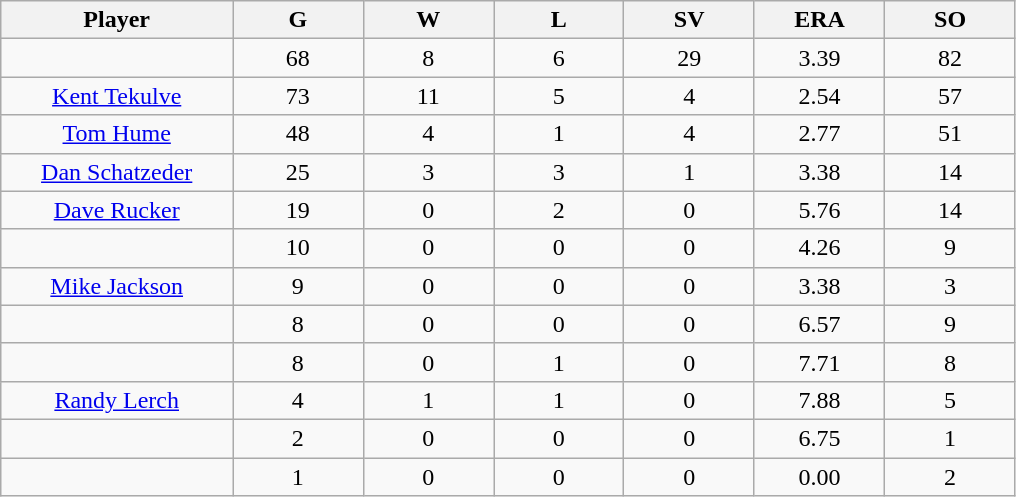<table class="wikitable sortable">
<tr>
<th bgcolor="#DDDDFF" width="16%">Player</th>
<th bgcolor="#DDDDFF" width="9%">G</th>
<th bgcolor="#DDDDFF" width="9%">W</th>
<th bgcolor="#DDDDFF" width="9%">L</th>
<th bgcolor="#DDDDFF" width="9%">SV</th>
<th bgcolor="#DDDDFF" width="9%">ERA</th>
<th bgcolor="#DDDDFF" width="9%">SO</th>
</tr>
<tr align="center">
<td></td>
<td>68</td>
<td>8</td>
<td>6</td>
<td>29</td>
<td>3.39</td>
<td>82</td>
</tr>
<tr align=center>
<td><a href='#'>Kent Tekulve</a></td>
<td>73</td>
<td>11</td>
<td>5</td>
<td>4</td>
<td>2.54</td>
<td>57</td>
</tr>
<tr align="center">
<td><a href='#'>Tom Hume</a></td>
<td>48</td>
<td>4</td>
<td>1</td>
<td>4</td>
<td>2.77</td>
<td>51</td>
</tr>
<tr align="center">
<td><a href='#'>Dan Schatzeder</a></td>
<td>25</td>
<td>3</td>
<td>3</td>
<td>1</td>
<td>3.38</td>
<td>14</td>
</tr>
<tr align="center">
<td><a href='#'>Dave Rucker</a></td>
<td>19</td>
<td>0</td>
<td>2</td>
<td>0</td>
<td>5.76</td>
<td>14</td>
</tr>
<tr align="center">
<td></td>
<td>10</td>
<td>0</td>
<td>0</td>
<td>0</td>
<td>4.26</td>
<td>9</td>
</tr>
<tr align="center">
<td><a href='#'>Mike Jackson</a></td>
<td>9</td>
<td>0</td>
<td>0</td>
<td>0</td>
<td>3.38</td>
<td>3</td>
</tr>
<tr align="center">
<td></td>
<td>8</td>
<td>0</td>
<td>0</td>
<td>0</td>
<td>6.57</td>
<td>9</td>
</tr>
<tr align="center">
<td></td>
<td>8</td>
<td>0</td>
<td>1</td>
<td>0</td>
<td>7.71</td>
<td>8</td>
</tr>
<tr align="center">
<td><a href='#'>Randy Lerch</a></td>
<td>4</td>
<td>1</td>
<td>1</td>
<td>0</td>
<td>7.88</td>
<td>5</td>
</tr>
<tr align="center">
<td></td>
<td>2</td>
<td>0</td>
<td>0</td>
<td>0</td>
<td>6.75</td>
<td>1</td>
</tr>
<tr align="center">
<td></td>
<td>1</td>
<td>0</td>
<td>0</td>
<td>0</td>
<td>0.00</td>
<td>2</td>
</tr>
</table>
